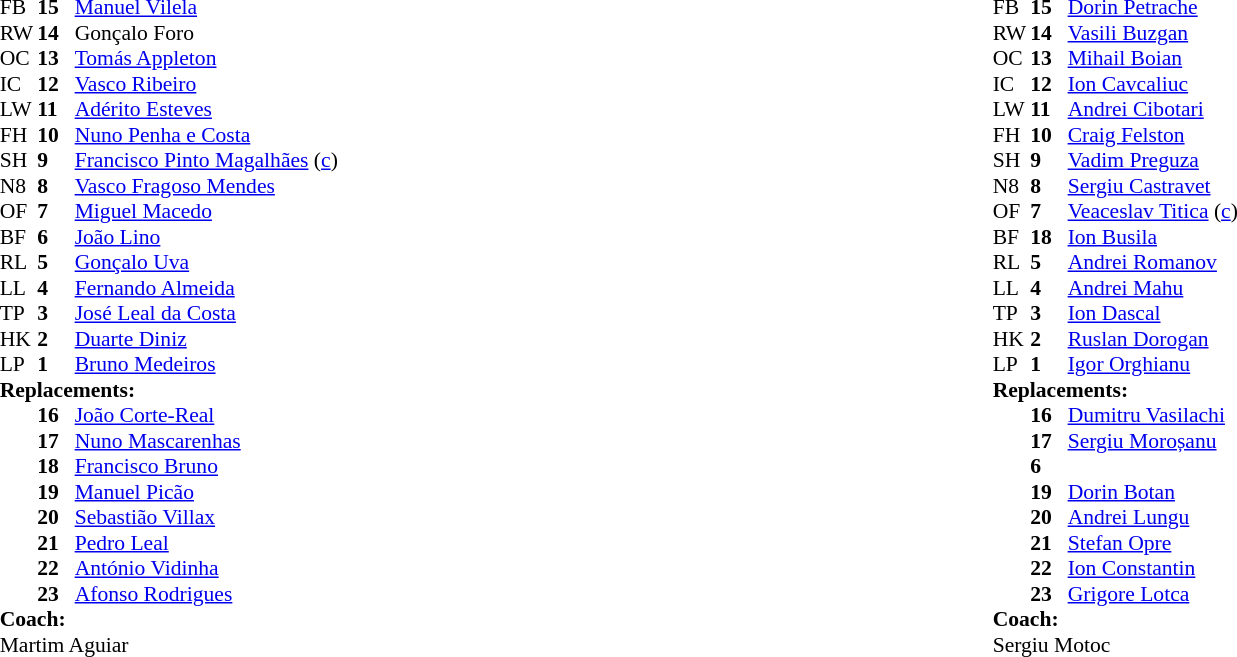<table style="width:100%">
<tr>
<td style="vertical-align:top;width:50%"><br><table style="font-size:90%" cellspacing="0" cellpadding="0" align="center">
<tr>
<th width="25"></th>
<th width="25"></th>
</tr>
<tr>
<td>FB</td>
<td><strong>15</strong></td>
<td><a href='#'>Manuel Vilela</a></td>
<td></td>
<td></td>
</tr>
<tr>
<td>RW</td>
<td><strong>14</strong></td>
<td>Gonçalo Foro</td>
</tr>
<tr>
<td>OC</td>
<td><strong>13</strong></td>
<td><a href='#'>Tomás Appleton</a></td>
<td></td>
<td></td>
</tr>
<tr>
<td>IC</td>
<td><strong>12</strong></td>
<td><a href='#'>Vasco Ribeiro</a></td>
</tr>
<tr>
<td>LW</td>
<td><strong>11</strong></td>
<td><a href='#'>Adérito Esteves</a></td>
</tr>
<tr>
<td>FH</td>
<td><strong>10</strong></td>
<td><a href='#'>Nuno Penha e Costa</a></td>
</tr>
<tr>
<td>SH</td>
<td><strong>9</strong></td>
<td><a href='#'>Francisco Pinto Magalhães</a> (<a href='#'>c</a>)</td>
<td></td>
<td></td>
</tr>
<tr>
<td>N8</td>
<td><strong>8</strong></td>
<td><a href='#'>Vasco Fragoso Mendes</a></td>
<td></td>
<td></td>
</tr>
<tr>
<td>OF</td>
<td><strong>7</strong></td>
<td><a href='#'>Miguel Macedo</a></td>
</tr>
<tr>
<td>BF</td>
<td><strong>6</strong></td>
<td><a href='#'>João Lino</a></td>
<td></td>
<td></td>
</tr>
<tr>
<td>RL</td>
<td><strong>5</strong></td>
<td><a href='#'>Gonçalo Uva</a></td>
<td></td>
<td></td>
</tr>
<tr>
<td>LL</td>
<td><strong>4</strong></td>
<td><a href='#'>Fernando Almeida</a></td>
</tr>
<tr>
<td>TP</td>
<td><strong>3</strong></td>
<td><a href='#'>José Leal da Costa</a></td>
<td></td>
<td></td>
</tr>
<tr>
<td>HK</td>
<td><strong>2</strong></td>
<td><a href='#'>Duarte Diniz</a></td>
<td></td>
<td></td>
</tr>
<tr>
<td>LP</td>
<td><strong>1</strong></td>
<td><a href='#'>Bruno Medeiros</a></td>
<td></td>
<td></td>
</tr>
<tr>
<td colspan=3><strong>Replacements:</strong></td>
</tr>
<tr>
<td></td>
<td><strong>16</strong></td>
<td><a href='#'>João Corte-Real</a></td>
<td></td>
<td></td>
</tr>
<tr>
<td></td>
<td><strong>17</strong></td>
<td><a href='#'>Nuno Mascarenhas</a></td>
<td></td>
<td></td>
</tr>
<tr>
<td></td>
<td><strong>18</strong></td>
<td><a href='#'>Francisco Bruno</a></td>
<td></td>
<td></td>
</tr>
<tr>
<td></td>
<td><strong>19</strong></td>
<td><a href='#'>Manuel Picão</a></td>
<td></td>
<td></td>
</tr>
<tr>
<td></td>
<td><strong>20</strong></td>
<td><a href='#'>Sebastião Villax</a></td>
<td></td>
<td></td>
<td></td>
</tr>
<tr>
<td></td>
<td><strong>21</strong></td>
<td><a href='#'>Pedro Leal</a></td>
<td></td>
<td></td>
</tr>
<tr>
<td></td>
<td><strong>22</strong></td>
<td><a href='#'>António Vidinha</a></td>
<td></td>
<td></td>
</tr>
<tr>
<td></td>
<td><strong>23</strong></td>
<td><a href='#'>Afonso Rodrigues</a></td>
<td></td>
<td></td>
</tr>
<tr>
<td colspan=3><strong>Coach:</strong></td>
</tr>
<tr>
<td colspan="4"> Martim Aguiar</td>
</tr>
</table>
</td>
<td style="vertical-align:top;width:50%"><br><table style="font-size:90%" cellspacing="0" cellpadding="0" align="center">
<tr>
<th width="25"></th>
<th width="25"></th>
</tr>
<tr>
<td>FB</td>
<td><strong>15</strong></td>
<td><a href='#'>Dorin Petrache</a></td>
<td></td>
<td colspan=2></td>
</tr>
<tr>
<td>RW</td>
<td><strong>14</strong></td>
<td><a href='#'>Vasili Buzgan</a></td>
</tr>
<tr>
<td>OC</td>
<td><strong>13</strong></td>
<td><a href='#'>Mihail Boian</a></td>
</tr>
<tr>
<td>IC</td>
<td><strong>12</strong></td>
<td><a href='#'>Ion Cavcaliuc</a></td>
<td></td>
<td></td>
</tr>
<tr>
<td>LW</td>
<td><strong>11</strong></td>
<td><a href='#'>Andrei Cibotari</a></td>
</tr>
<tr>
<td>FH</td>
<td><strong>10</strong></td>
<td><a href='#'>Craig Felston</a></td>
<td></td>
<td></td>
</tr>
<tr>
<td>SH</td>
<td><strong>9</strong></td>
<td><a href='#'>Vadim Preguza</a></td>
<td></td>
<td></td>
</tr>
<tr>
<td>N8</td>
<td><strong>8</strong></td>
<td><a href='#'>Sergiu Castravet</a></td>
<td></td>
<td></td>
</tr>
<tr>
<td>OF</td>
<td><strong>7</strong></td>
<td><a href='#'>Veaceslav Titica</a> (<a href='#'>c</a>)</td>
</tr>
<tr>
<td>BF</td>
<td><strong>18</strong></td>
<td><a href='#'>Ion Busila</a></td>
</tr>
<tr>
<td>RL</td>
<td><strong>5</strong></td>
<td><a href='#'>Andrei Romanov</a></td>
</tr>
<tr>
<td>LL</td>
<td><strong>4</strong></td>
<td><a href='#'>Andrei Mahu</a></td>
<td></td>
<td colspan=2></td>
</tr>
<tr>
<td>TP</td>
<td><strong>3</strong></td>
<td><a href='#'>Ion Dascal</a></td>
<td></td>
<td></td>
</tr>
<tr>
<td>HK</td>
<td><strong>2</strong></td>
<td><a href='#'>Ruslan Dorogan</a></td>
<td></td>
<td></td>
</tr>
<tr>
<td>LP</td>
<td><strong>1</strong></td>
<td><a href='#'>Igor Orghianu</a></td>
<td></td>
<td></td>
</tr>
<tr>
<td colspan=3><strong>Replacements:</strong></td>
</tr>
<tr>
<td></td>
<td><strong>16</strong></td>
<td><a href='#'>Dumitru Vasilachi</a></td>
<td></td>
<td></td>
</tr>
<tr>
<td></td>
<td><strong>17</strong></td>
<td><a href='#'>Sergiu Moroșanu</a></td>
<td></td>
<td></td>
</tr>
<tr>
<td></td>
<td><strong>6</strong></td>
</tr>
<tr>
<td></td>
<td><strong>19</strong></td>
<td><a href='#'>Dorin Botan</a></td>
<td></td>
<td></td>
</tr>
<tr>
<td></td>
<td><strong>20</strong></td>
<td><a href='#'>Andrei Lungu</a></td>
<td></td>
<td></td>
</tr>
<tr>
<td></td>
<td><strong>21</strong></td>
<td><a href='#'>Stefan Opre</a></td>
<td></td>
<td></td>
</tr>
<tr>
<td></td>
<td><strong>22</strong></td>
<td><a href='#'>Ion Constantin</a></td>
<td></td>
<td></td>
<td></td>
<td></td>
<td></td>
<td></td>
</tr>
<tr>
<td></td>
<td><strong>23</strong></td>
<td><a href='#'>Grigore Lotca</a></td>
<td></td>
<td></td>
</tr>
<tr>
<td colspan=3><strong>Coach:</strong></td>
</tr>
<tr>
<td colspan="4">Sergiu Motoc</td>
</tr>
</table>
</td>
</tr>
</table>
